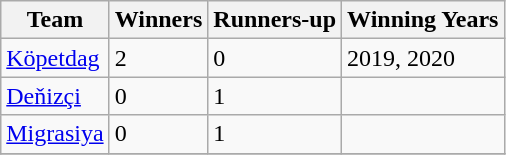<table class="wikitable">
<tr>
<th>Team</th>
<th>Winners</th>
<th>Runners-up</th>
<th>Winning Years</th>
</tr>
<tr>
<td><a href='#'>Köpetdag</a></td>
<td>2</td>
<td>0</td>
<td>2019, 2020</td>
</tr>
<tr>
<td><a href='#'>Deňizçi</a></td>
<td>0</td>
<td>1</td>
<td></td>
</tr>
<tr>
<td><a href='#'>Migrasiya</a></td>
<td>0</td>
<td>1</td>
<td></td>
</tr>
<tr>
</tr>
</table>
